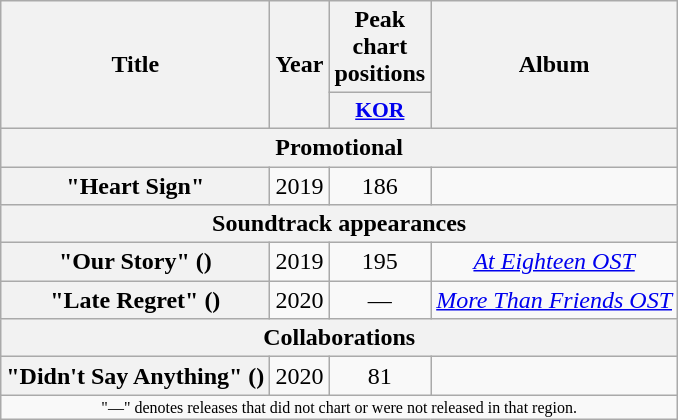<table class="wikitable plainrowheaders" style="text-align:center;" border="1">
<tr>
<th rowspan="2">Title</th>
<th rowspan="2">Year</th>
<th colspan="1">Peak<br>chart<br>positions</th>
<th rowspan="2">Album</th>
</tr>
<tr>
<th scope="col" style="width:3em;font-size:90%;"><a href='#'>KOR</a><br></th>
</tr>
<tr>
<th colspan="5">Promotional</th>
</tr>
<tr>
<th scope="row">"Heart Sign"</th>
<td>2019</td>
<td>186</td>
<td></td>
</tr>
<tr>
<th colspan="5">Soundtrack appearances</th>
</tr>
<tr>
<th scope="row">"Our Story" ()</th>
<td>2019</td>
<td>195</td>
<td><em><a href='#'>At Eighteen OST</a></em></td>
</tr>
<tr>
<th scope="row">"Late Regret" ()</th>
<td>2020</td>
<td>—</td>
<td><em><a href='#'>More Than Friends OST</a></em></td>
</tr>
<tr>
<th colspan="5">Collaborations</th>
</tr>
<tr>
<th scope="row">"Didn't Say Anything" ()<br></th>
<td>2020</td>
<td>81</td>
<td></td>
</tr>
<tr>
<td colspan="5" style="font-size:8pt">"—" denotes releases that did not chart or were not released in that region.</td>
</tr>
</table>
